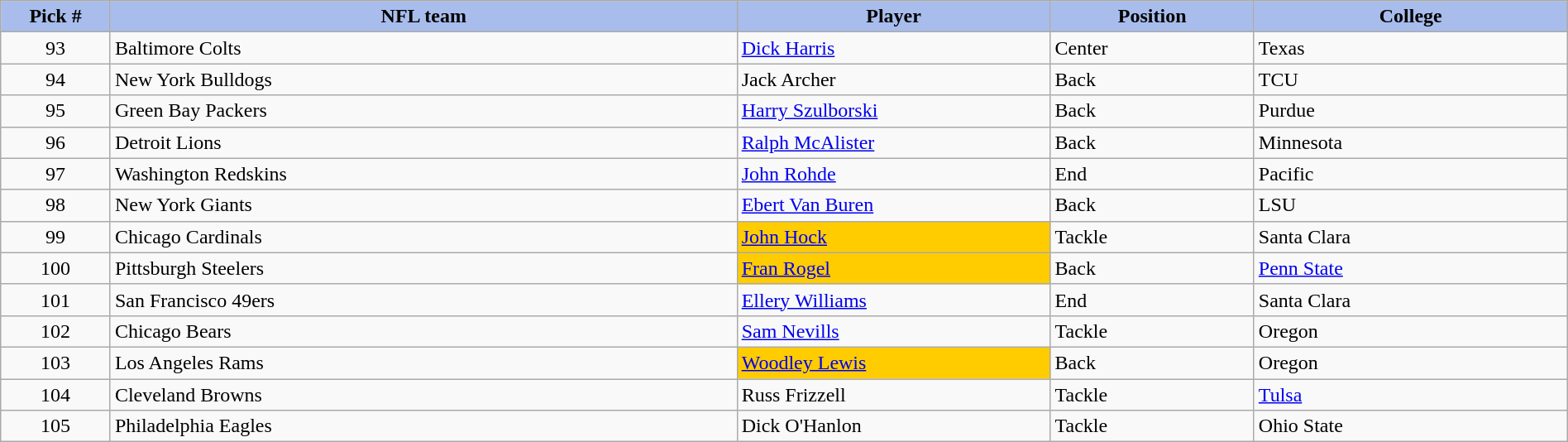<table class="wikitable sortable sortable" style="width: 100%">
<tr>
<th style="background:#A8BDEC;" width=7%>Pick #</th>
<th width=40% style="background:#A8BDEC;">NFL team</th>
<th width=20% style="background:#A8BDEC;">Player</th>
<th width=13% style="background:#A8BDEC;">Position</th>
<th style="background:#A8BDEC;">College</th>
</tr>
<tr>
<td align=center>93</td>
<td>Baltimore Colts</td>
<td><a href='#'>Dick Harris</a></td>
<td>Center</td>
<td>Texas</td>
</tr>
<tr>
<td align=center>94</td>
<td>New York Bulldogs</td>
<td>Jack Archer</td>
<td>Back</td>
<td>TCU</td>
</tr>
<tr>
<td align=center>95</td>
<td>Green Bay Packers</td>
<td><a href='#'>Harry Szulborski</a></td>
<td>Back</td>
<td>Purdue</td>
</tr>
<tr>
<td align=center>96</td>
<td>Detroit Lions</td>
<td><a href='#'>Ralph McAlister</a></td>
<td>Back</td>
<td>Minnesota</td>
</tr>
<tr>
<td align=center>97</td>
<td>Washington Redskins</td>
<td><a href='#'>John Rohde</a></td>
<td>End</td>
<td>Pacific</td>
</tr>
<tr>
<td align=center>98</td>
<td>New York Giants</td>
<td><a href='#'>Ebert Van Buren</a></td>
<td>Back</td>
<td>LSU</td>
</tr>
<tr>
<td align=center>99</td>
<td>Chicago Cardinals</td>
<td bgcolor="#FFCC00"><a href='#'>John Hock</a></td>
<td>Tackle</td>
<td>Santa Clara</td>
</tr>
<tr>
<td align=center>100</td>
<td>Pittsburgh Steelers</td>
<td bgcolor="#FFCC00"><a href='#'>Fran Rogel</a></td>
<td>Back</td>
<td><a href='#'>Penn State</a></td>
</tr>
<tr>
<td align=center>101</td>
<td>San Francisco 49ers</td>
<td><a href='#'>Ellery Williams</a></td>
<td>End</td>
<td>Santa Clara</td>
</tr>
<tr>
<td align=center>102</td>
<td>Chicago Bears</td>
<td><a href='#'>Sam Nevills</a></td>
<td>Tackle</td>
<td>Oregon</td>
</tr>
<tr>
<td align=center>103</td>
<td>Los Angeles Rams</td>
<td bgcolor="#FFCC00"><a href='#'>Woodley Lewis</a></td>
<td>Back</td>
<td>Oregon</td>
</tr>
<tr>
<td align=center>104</td>
<td>Cleveland Browns</td>
<td>Russ Frizzell</td>
<td>Tackle</td>
<td><a href='#'>Tulsa</a></td>
</tr>
<tr>
<td align=center>105</td>
<td>Philadelphia Eagles</td>
<td>Dick O'Hanlon</td>
<td>Tackle</td>
<td>Ohio State</td>
</tr>
</table>
